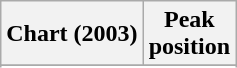<table class="wikitable sortable plainrowheaders" style="text-align:center">
<tr>
<th scope="col">Chart (2003)</th>
<th scope="col">Peak<br> position</th>
</tr>
<tr>
</tr>
<tr>
</tr>
<tr>
</tr>
<tr>
</tr>
</table>
